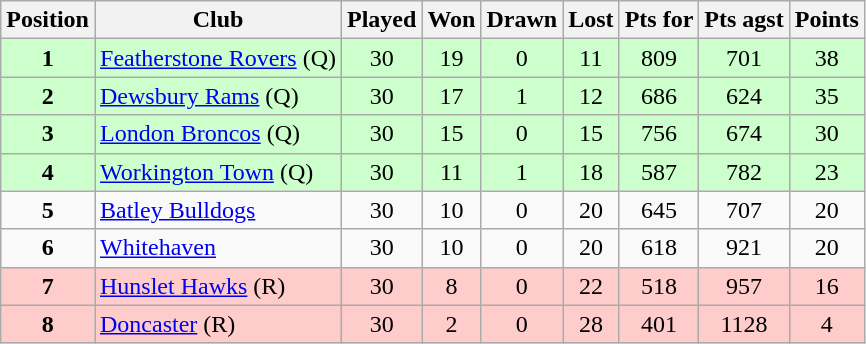<table class="wikitable" style="text-align:center;">
<tr>
<th>Position</th>
<th>Club</th>
<th>Played</th>
<th>Won</th>
<th>Drawn</th>
<th>Lost</th>
<th>Pts for</th>
<th>Pts agst</th>
<th>Points</th>
</tr>
<tr align=center style="background:#ccffcc;">
<td><strong>1</strong></td>
<td style="text-align:left;"> <a href='#'>Featherstone Rovers</a> (Q)</td>
<td>30</td>
<td>19</td>
<td>0</td>
<td>11</td>
<td>809</td>
<td>701</td>
<td>38</td>
</tr>
<tr align=center style="background:#ccffcc;">
<td><strong>2</strong></td>
<td style="text-align:left;"> <a href='#'>Dewsbury Rams</a> (Q)</td>
<td>30</td>
<td>17</td>
<td>1</td>
<td>12</td>
<td>686</td>
<td>624</td>
<td>35</td>
</tr>
<tr align=center style="background:#ccffcc;">
<td><strong>3</strong></td>
<td style="text-align:left;"> <a href='#'>London Broncos</a> (Q)</td>
<td>30</td>
<td>15</td>
<td>0</td>
<td>15</td>
<td>756</td>
<td>674</td>
<td>30</td>
</tr>
<tr align=center style="background:#ccffcc;">
<td><strong>4</strong></td>
<td style="text-align:left;"> <a href='#'>Workington Town</a> (Q)</td>
<td>30</td>
<td>11</td>
<td>1</td>
<td>18</td>
<td>587</td>
<td>782</td>
<td>23</td>
</tr>
<tr align=center style="background:#;">
<td><strong>5</strong></td>
<td style="text-align:left;"> <a href='#'>Batley Bulldogs</a></td>
<td>30</td>
<td>10</td>
<td>0</td>
<td>20</td>
<td>645</td>
<td>707</td>
<td>20</td>
</tr>
<tr align=center style="background:#;">
<td><strong>6</strong></td>
<td style="text-align:left;"> <a href='#'>Whitehaven</a></td>
<td>30</td>
<td>10</td>
<td>0</td>
<td>20</td>
<td>618</td>
<td>921</td>
<td>20</td>
</tr>
<tr align=center style="background:#FFCCCC;">
<td><strong>7</strong></td>
<td style="text-align:left;"> <a href='#'>Hunslet Hawks</a> (R)</td>
<td>30</td>
<td>8</td>
<td>0</td>
<td>22</td>
<td>518</td>
<td>957</td>
<td>16</td>
</tr>
<tr align=center style="background:#FFCCCC;">
<td><strong>8</strong></td>
<td style="text-align:left;"> <a href='#'>Doncaster</a> (R)</td>
<td>30</td>
<td>2</td>
<td>0</td>
<td>28</td>
<td>401</td>
<td>1128</td>
<td>4</td>
</tr>
</table>
